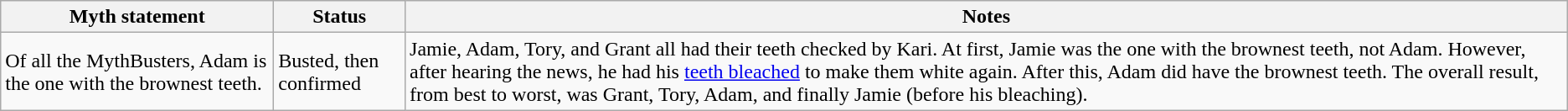<table class="wikitable">
<tr>
<th>Myth statement</th>
<th>Status</th>
<th>Notes</th>
</tr>
<tr>
<td>Of all the MythBusters, Adam is the one with the brownest teeth.</td>
<td><span>Busted</span>, then <span>confirmed</span></td>
<td>Jamie, Adam, Tory, and Grant all had their teeth checked by Kari. At first, Jamie was the one with the brownest teeth, not Adam. However, after hearing the news, he had his <a href='#'>teeth bleached</a> to make them white again. After this, Adam did have the brownest teeth. The overall result, from best to worst, was Grant, Tory, Adam, and finally Jamie (before his bleaching).</td>
</tr>
</table>
